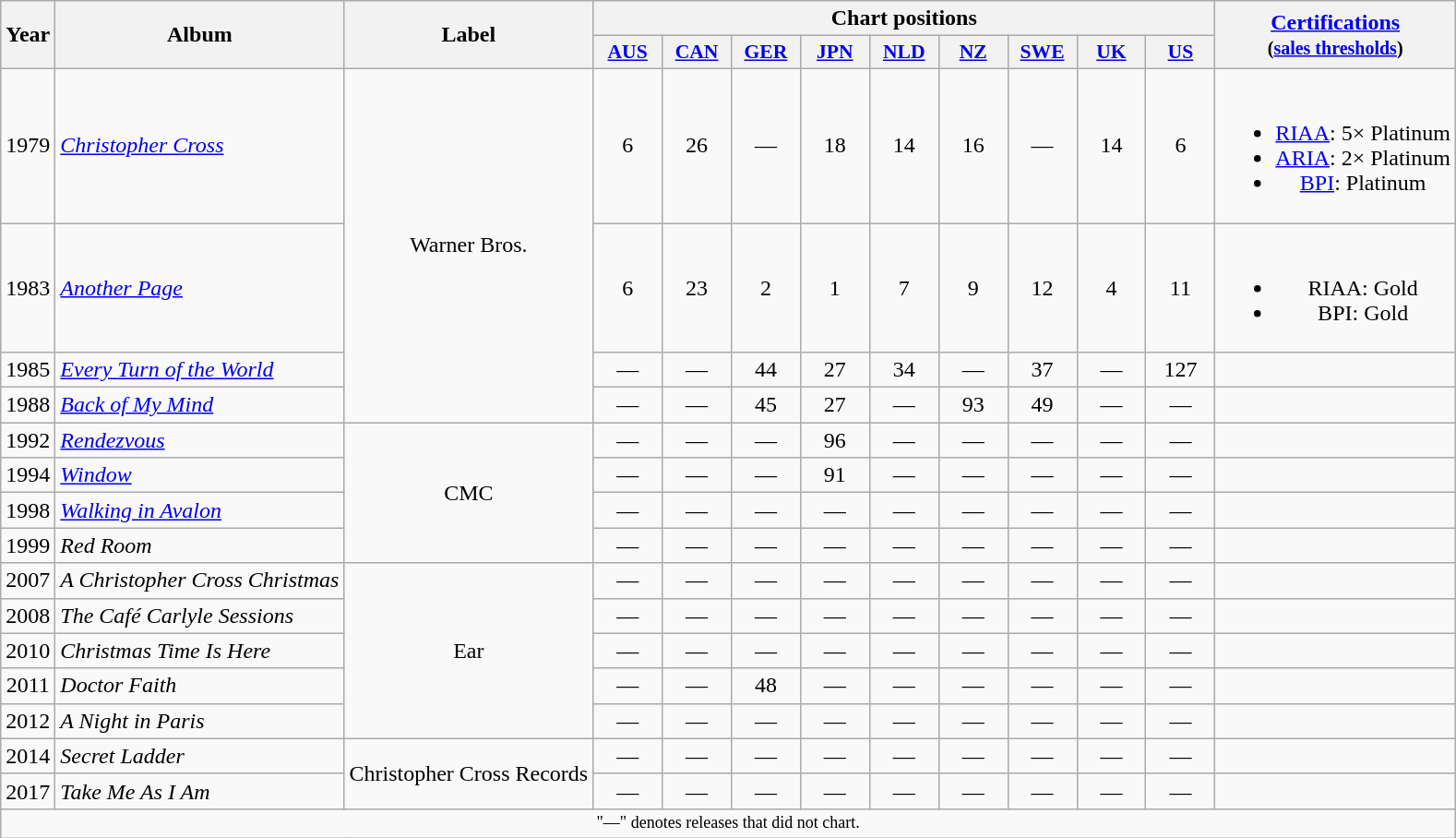<table class=wikitable style=text-align:center;>
<tr>
<th rowspan="2">Year</th>
<th rowspan="2">Album</th>
<th rowspan="2">Label</th>
<th colspan="9">Chart positions</th>
<th rowspan="2"><a href='#'>Certifications</a><br><small>(<a href='#'>sales thresholds</a>)</small></th>
</tr>
<tr>
<th style="width:3em;font-size:90%"><a href='#'>AUS</a><br></th>
<th style="width:3em;font-size:90%"><a href='#'>CAN</a><br></th>
<th style="width:3em;font-size:90%"><a href='#'>GER</a><br></th>
<th style="width:3em;font-size:90%"><a href='#'>JPN</a><br></th>
<th style="width:3em;font-size:90%"><a href='#'>NLD</a><br></th>
<th style="width:3em;font-size:90%"><a href='#'>NZ</a><br></th>
<th style="width:3em;font-size:90%"><a href='#'>SWE</a><br></th>
<th style="width:3em;font-size:90%"><a href='#'>UK</a><br></th>
<th style="width:3em;font-size:90%"><a href='#'>US</a><br></th>
</tr>
<tr>
<td>1979</td>
<td align=left><em><a href='#'>Christopher Cross</a></em></td>
<td rowspan="4">Warner Bros.</td>
<td>6</td>
<td>26</td>
<td>—</td>
<td>18</td>
<td>14</td>
<td>16</td>
<td>—</td>
<td>14</td>
<td>6</td>
<td><br><ul><li><a href='#'>RIAA</a>: 5× Platinum</li><li><a href='#'>ARIA</a>: 2× Platinum</li><li><a href='#'>BPI</a>: Platinum</li></ul></td>
</tr>
<tr>
<td>1983</td>
<td align=left><em><a href='#'>Another Page</a></em></td>
<td>6</td>
<td>23</td>
<td>2</td>
<td>1</td>
<td>7</td>
<td>9</td>
<td>12</td>
<td>4</td>
<td>11</td>
<td><br><ul><li>RIAA: Gold</li><li>BPI: Gold</li></ul></td>
</tr>
<tr>
<td>1985</td>
<td align=left><em><a href='#'>Every Turn of the World</a></em></td>
<td>—</td>
<td>—</td>
<td>44</td>
<td>27</td>
<td>34</td>
<td>—</td>
<td>37</td>
<td>—</td>
<td>127</td>
<td></td>
</tr>
<tr>
<td>1988</td>
<td align=left><em><a href='#'>Back of My Mind</a></em></td>
<td>—</td>
<td>—</td>
<td>45</td>
<td>27</td>
<td>—</td>
<td>93</td>
<td>49</td>
<td>—</td>
<td>—</td>
<td></td>
</tr>
<tr>
<td>1992</td>
<td align=left><em><a href='#'>Rendezvous</a></em></td>
<td rowspan="4">CMC</td>
<td>—</td>
<td>—</td>
<td>—</td>
<td>96</td>
<td>—</td>
<td>—</td>
<td>—</td>
<td>—</td>
<td>—</td>
<td></td>
</tr>
<tr>
<td>1994</td>
<td align=left><em><a href='#'>Window</a></em></td>
<td>—</td>
<td>—</td>
<td>—</td>
<td>91</td>
<td>—</td>
<td>—</td>
<td>—</td>
<td>—</td>
<td>—</td>
<td></td>
</tr>
<tr>
<td>1998</td>
<td align=left><em><a href='#'>Walking in Avalon</a></em></td>
<td>—</td>
<td>—</td>
<td>—</td>
<td>—</td>
<td>—</td>
<td>—</td>
<td>—</td>
<td>—</td>
<td>—</td>
<td></td>
</tr>
<tr>
<td>1999</td>
<td align=left><em>Red Room</em></td>
<td>—</td>
<td>—</td>
<td>—</td>
<td>—</td>
<td>—</td>
<td>—</td>
<td>—</td>
<td>—</td>
<td>—</td>
<td></td>
</tr>
<tr>
<td>2007</td>
<td align=left><em>A Christopher Cross Christmas</em></td>
<td rowspan="5">Ear</td>
<td>—</td>
<td>—</td>
<td>—</td>
<td>—</td>
<td>—</td>
<td>—</td>
<td>—</td>
<td>—</td>
<td>—</td>
<td></td>
</tr>
<tr>
<td>2008</td>
<td align=left><em>The Café Carlyle Sessions</em></td>
<td>—</td>
<td>—</td>
<td>—</td>
<td>—</td>
<td>—</td>
<td>—</td>
<td>—</td>
<td>—</td>
<td>—</td>
<td></td>
</tr>
<tr>
<td>2010</td>
<td align=left><em>Christmas Time Is Here</em></td>
<td>—</td>
<td>—</td>
<td>—</td>
<td>—</td>
<td>—</td>
<td>—</td>
<td>—</td>
<td>—</td>
<td>—</td>
<td></td>
</tr>
<tr>
<td>2011</td>
<td align=left><em>Doctor Faith</em></td>
<td>—</td>
<td>—</td>
<td>48</td>
<td>—</td>
<td>—</td>
<td>—</td>
<td>—</td>
<td>—</td>
<td>—</td>
<td></td>
</tr>
<tr>
<td>2012</td>
<td align=left><em>A Night in Paris</em></td>
<td>—</td>
<td>—</td>
<td>—</td>
<td>—</td>
<td>—</td>
<td>—</td>
<td>—</td>
<td>—</td>
<td>—</td>
<td></td>
</tr>
<tr>
<td>2014</td>
<td align=left><em>Secret Ladder</em></td>
<td rowspan="2">Christopher Cross Records</td>
<td>—</td>
<td>—</td>
<td>—</td>
<td>—</td>
<td>—</td>
<td>—</td>
<td>—</td>
<td>—</td>
<td>—</td>
<td></td>
</tr>
<tr>
<td>2017</td>
<td align=left><em>Take Me As I Am</em></td>
<td>—</td>
<td>—</td>
<td>—</td>
<td>—</td>
<td>—</td>
<td>—</td>
<td>—</td>
<td>—</td>
<td>—</td>
<td></td>
</tr>
<tr>
<td colspan="13" style="text-align:center; font-size:9pt;">"—" denotes releases that did not chart.</td>
</tr>
</table>
